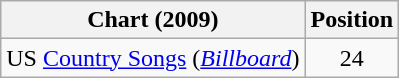<table class="wikitable">
<tr>
<th scope="col">Chart (2009)</th>
<th scope="col">Position</th>
</tr>
<tr>
<td>US <a href='#'>Country Songs</a> (<em><a href='#'>Billboard</a></em>)</td>
<td align="center">24</td>
</tr>
</table>
